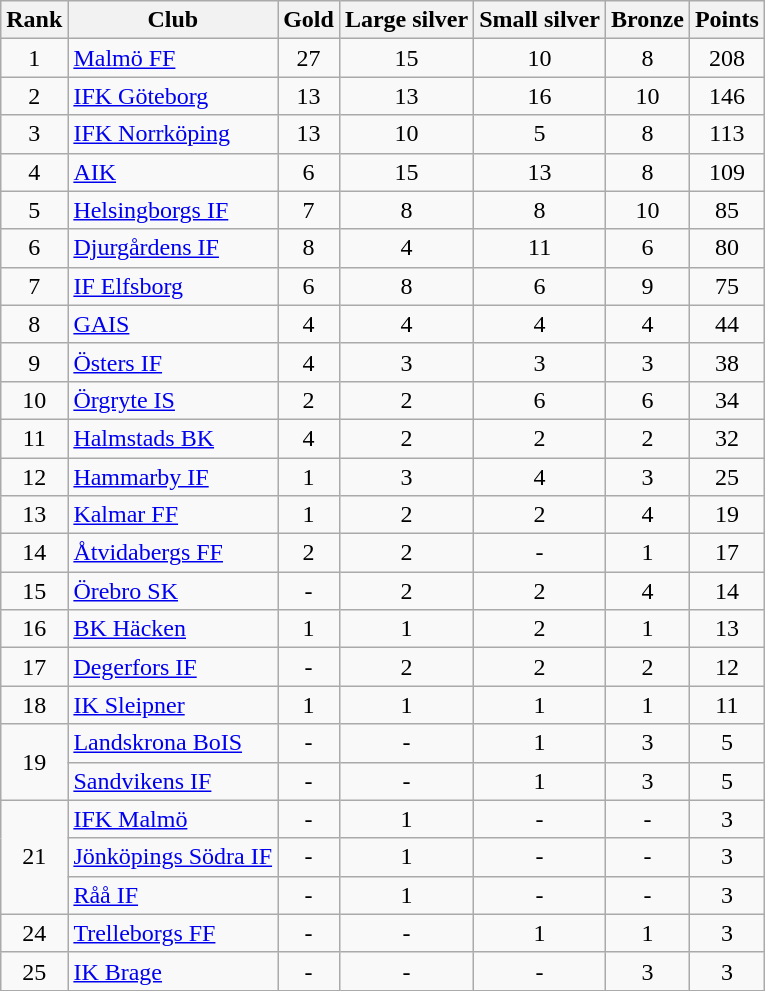<table class="wikitable sortable" style="text-align: center">
<tr>
<th>Rank</th>
<th>Club</th>
<th>Gold </th>
<th>Large silver </th>
<th>Small silver </th>
<th>Bronze </th>
<th>Points</th>
</tr>
<tr>
<td>1</td>
<td align=left><a href='#'>Malmö FF</a></td>
<td>27</td>
<td>15</td>
<td>10</td>
<td>8</td>
<td>208</td>
</tr>
<tr>
<td>2</td>
<td align=left><a href='#'>IFK Göteborg</a></td>
<td>13</td>
<td>13</td>
<td>16</td>
<td>10</td>
<td>146</td>
</tr>
<tr>
<td>3</td>
<td align=left><a href='#'>IFK Norrköping</a></td>
<td>13</td>
<td>10</td>
<td>5</td>
<td>8</td>
<td>113</td>
</tr>
<tr>
<td>4</td>
<td align=left><a href='#'>AIK</a></td>
<td>6</td>
<td>15</td>
<td>13</td>
<td>8</td>
<td>109</td>
</tr>
<tr>
<td>5</td>
<td align=left><a href='#'>Helsingborgs IF</a></td>
<td>7</td>
<td>8</td>
<td>8</td>
<td>10</td>
<td>85</td>
</tr>
<tr>
<td>6</td>
<td align=left><a href='#'>Djurgårdens IF</a></td>
<td>8</td>
<td>4</td>
<td>11</td>
<td>6</td>
<td>80</td>
</tr>
<tr>
<td>7</td>
<td align=left><a href='#'>IF Elfsborg</a></td>
<td>6</td>
<td>8</td>
<td>6</td>
<td>9</td>
<td>75</td>
</tr>
<tr>
<td>8</td>
<td align=left><a href='#'>GAIS</a></td>
<td>4</td>
<td>4</td>
<td>4</td>
<td>4</td>
<td>44</td>
</tr>
<tr>
<td>9</td>
<td align=left><a href='#'>Östers IF</a></td>
<td>4</td>
<td>3</td>
<td>3</td>
<td>3</td>
<td>38</td>
</tr>
<tr>
<td>10</td>
<td align=left><a href='#'>Örgryte IS</a></td>
<td>2</td>
<td>2</td>
<td>6</td>
<td>6</td>
<td>34</td>
</tr>
<tr>
<td>11</td>
<td align=left><a href='#'>Halmstads BK</a></td>
<td>4</td>
<td>2</td>
<td>2</td>
<td>2</td>
<td>32</td>
</tr>
<tr>
<td>12</td>
<td align=left><a href='#'>Hammarby IF</a></td>
<td>1</td>
<td>3</td>
<td>4</td>
<td>3</td>
<td>25</td>
</tr>
<tr>
<td>13</td>
<td align=left><a href='#'>Kalmar FF</a></td>
<td>1</td>
<td>2</td>
<td>2</td>
<td>4</td>
<td>19</td>
</tr>
<tr>
<td>14</td>
<td align=left><a href='#'>Åtvidabergs FF</a></td>
<td>2</td>
<td>2</td>
<td>-</td>
<td>1</td>
<td>17</td>
</tr>
<tr>
<td>15</td>
<td align=left><a href='#'>Örebro SK</a></td>
<td>-</td>
<td>2</td>
<td>2</td>
<td>4</td>
<td>14</td>
</tr>
<tr>
<td>16</td>
<td align=left><a href='#'>BK Häcken</a></td>
<td>1</td>
<td>1</td>
<td>2</td>
<td>1</td>
<td>13</td>
</tr>
<tr>
<td>17</td>
<td align=left><a href='#'>Degerfors IF</a></td>
<td>-</td>
<td>2</td>
<td>2</td>
<td>2</td>
<td>12</td>
</tr>
<tr>
<td>18</td>
<td align=left><a href='#'>IK Sleipner</a></td>
<td>1</td>
<td>1</td>
<td>1</td>
<td>1</td>
<td>11</td>
</tr>
<tr>
<td rowspan="2">19</td>
<td align=left><a href='#'>Landskrona BoIS</a></td>
<td>-</td>
<td>-</td>
<td>1</td>
<td>3</td>
<td>5</td>
</tr>
<tr>
<td align=left><a href='#'>Sandvikens IF</a></td>
<td>-</td>
<td>-</td>
<td>1</td>
<td>3</td>
<td>5</td>
</tr>
<tr>
<td rowspan="3">21</td>
<td align=left><a href='#'>IFK Malmö</a></td>
<td>-</td>
<td>1</td>
<td>-</td>
<td>-</td>
<td>3</td>
</tr>
<tr>
<td align=left><a href='#'>Jönköpings Södra IF</a></td>
<td>-</td>
<td>1</td>
<td>-</td>
<td>-</td>
<td>3</td>
</tr>
<tr>
<td align=left><a href='#'>Råå IF</a></td>
<td>-</td>
<td>1</td>
<td>-</td>
<td>-</td>
<td>3</td>
</tr>
<tr>
<td>24</td>
<td align=left><a href='#'>Trelleborgs FF</a></td>
<td>-</td>
<td>-</td>
<td>1</td>
<td>1</td>
<td>3</td>
</tr>
<tr>
<td>25</td>
<td align=left><a href='#'>IK Brage</a></td>
<td>-</td>
<td>-</td>
<td>-</td>
<td>3</td>
<td>3</td>
</tr>
</table>
